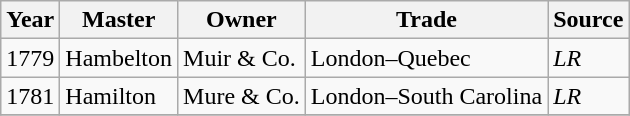<table class=" wikitable">
<tr>
<th>Year</th>
<th>Master</th>
<th>Owner</th>
<th>Trade</th>
<th>Source</th>
</tr>
<tr>
<td>1779</td>
<td>Hambelton</td>
<td>Muir & Co.</td>
<td>London–Quebec</td>
<td><em>LR</em></td>
</tr>
<tr>
<td>1781</td>
<td>Hamilton</td>
<td>Mure & Co.</td>
<td>London–South Carolina</td>
<td><em>LR</em></td>
</tr>
<tr>
</tr>
</table>
